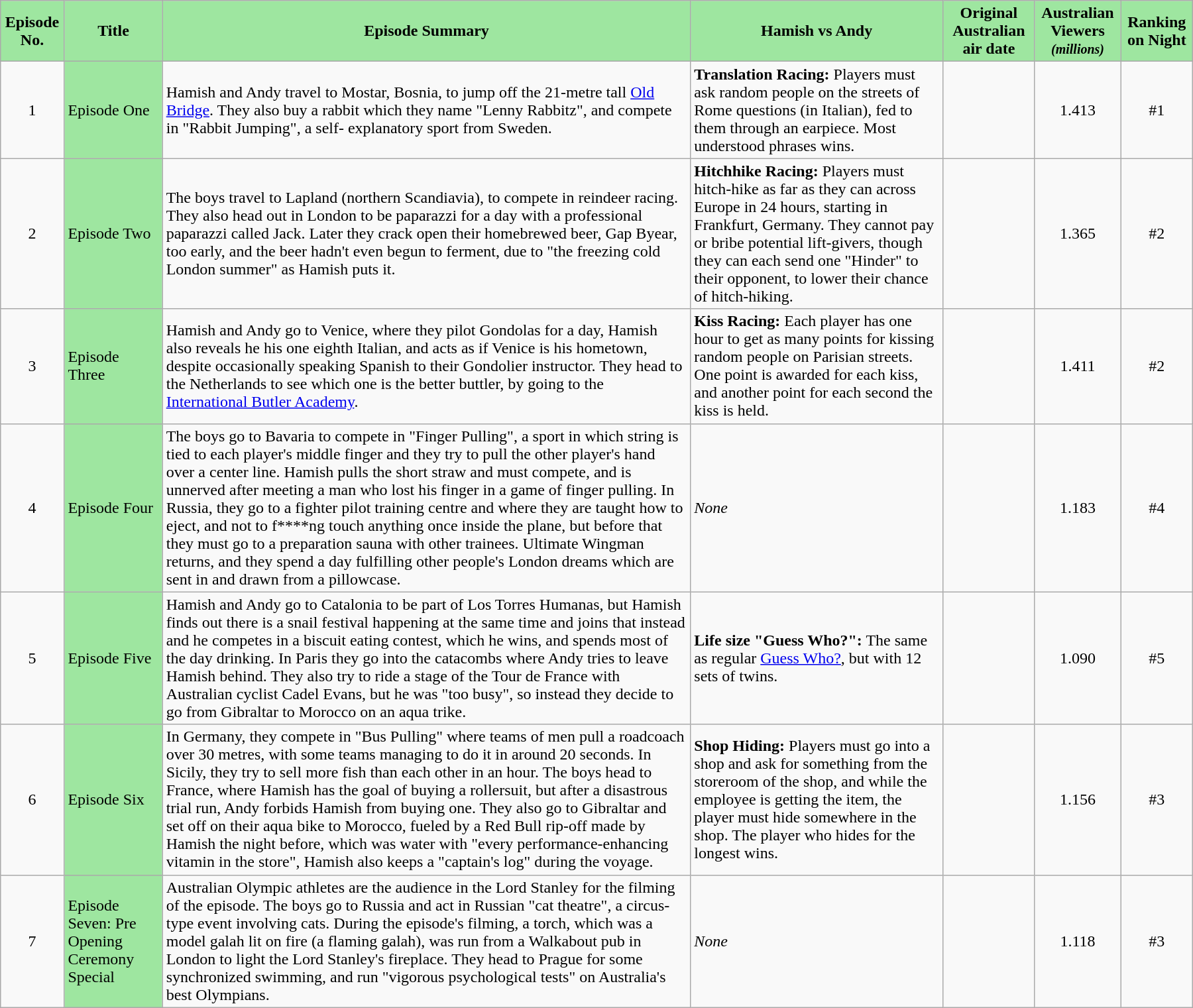<table class="wikitable plainrowheaders" style="width:95%; margin:auto; background:#FFFFF;">
<tr>
<th style="background:#9ee6a0; color:#000; text-align:center;">Episode No.</th>
<th ! style="background:#9ee6a0; color:#000; text-align:center;">Title</th>
<th ! style="background:#9ee6a0; color:#000; text-align:center;">Episode Summary</th>
<th ! style="background:#9ee6a0; color:#000; text-align:center;">Hamish vs Andy</th>
<th ! style="background:#9ee6a0; color:#000; text-align:center;">Original Australian air date</th>
<th ! style="background:#9ee6a0; color:#000; text-align:center;">Australian Viewers<br><small><em>(millions)</em></small></th>
<th ! style="background:#9ee6a0; color:#000; text-align:center;">Ranking on Night</th>
</tr>
<tr>
<td style="text-align:center;">1</td>
<td style="background:#9ee6a0;">Episode One</td>
<td>Hamish and Andy travel to Mostar, Bosnia, to jump off the 21-metre tall <a href='#'>Old Bridge</a>. They also buy a rabbit which they name "Lenny Rabbitz", and compete in "Rabbit Jumping", a self- explanatory sport from Sweden.</td>
<td><strong>Translation Racing:</strong> Players must ask random people on the streets of Rome questions (in Italian), fed to them through an earpiece. Most understood phrases wins.</td>
<td style="text-align:center;"></td>
<td style="text-align:center;">1.413</td>
<td style="text-align:center;">#1</td>
</tr>
<tr>
<td style="text-align:center;">2</td>
<td style="background:#9ee6a0;">Episode Two</td>
<td>The boys travel to Lapland (northern Scandiavia), to compete in reindeer racing. They also head out in London to be paparazzi for a day with a professional paparazzi called Jack. Later they crack open their homebrewed beer, Gap Byear, too early, and the beer hadn't even begun to ferment, due to "the freezing cold London summer" as Hamish puts it.</td>
<td><strong>Hitchhike Racing:</strong> Players must hitch-hike as far as they can across Europe in 24 hours, starting in Frankfurt, Germany. They cannot pay or bribe potential lift-givers, though they can each send one "Hinder" to their opponent, to lower their chance of hitch-hiking.</td>
<td style="text-align:center;"></td>
<td style="text-align:center;">1.365</td>
<td style="text-align:center;">#2</td>
</tr>
<tr>
<td style="text-align:center;">3</td>
<td style="background:#9ee6a0;">Episode Three</td>
<td>Hamish and Andy go to Venice, where they pilot Gondolas for a day, Hamish also reveals he his one eighth Italian, and acts as if Venice is his hometown, despite occasionally speaking Spanish to their Gondolier instructor. They head to the Netherlands to see which one is the better buttler, by going to the <a href='#'>International Butler Academy</a>.</td>
<td><strong>Kiss Racing:</strong> Each player has one hour to get as many points for kissing random people on Parisian streets. One point is awarded for each kiss, and another point for each second the kiss is held.</td>
<td style="text-align:center;"></td>
<td style="text-align:center;">1.411</td>
<td style="text-align:center;">#2</td>
</tr>
<tr>
<td style="text-align:center;">4</td>
<td style="background:#9ee6a0;">Episode Four</td>
<td>The boys go to Bavaria to compete in "Finger Pulling", a sport in which string is tied to each player's middle finger and they try to pull the other player's hand over a center line. Hamish pulls the short straw and must compete, and is unnerved after meeting a man who lost his finger in a game of finger pulling. In Russia, they go to a fighter pilot training centre and where they are taught how to eject, and not to f****ng touch anything once inside the plane, but before that they must go to a preparation sauna with other trainees. Ultimate Wingman returns, and they spend a day fulfilling other people's London dreams which are sent in and drawn from a pillowcase.</td>
<td><em>None</em></td>
<td style="text-align:center;"></td>
<td style="text-align:center;">1.183</td>
<td style="text-align:center;">#4</td>
</tr>
<tr>
<td style="text-align:center;">5</td>
<td style="background:#9ee6a0;">Episode Five</td>
<td>Hamish and Andy go to Catalonia to be part of Los Torres Humanas, but Hamish finds out there is a snail festival happening at the same time and joins that instead and he competes in a biscuit eating contest, which he wins, and spends most of the day drinking. In Paris they go into the catacombs where Andy tries to leave Hamish behind. They also try to ride a stage of the Tour de France with Australian cyclist Cadel Evans, but he was "too busy", so instead they decide to go from Gibraltar to Morocco on an aqua trike.</td>
<td><strong>Life size "Guess Who?":</strong> The same as regular <a href='#'>Guess Who?</a>, but with 12 sets of twins.</td>
<td style="text-align:center;"></td>
<td style="text-align:center;">1.090</td>
<td style="text-align:center;">#5</td>
</tr>
<tr>
<td style="text-align:center;">6</td>
<td style="background:#9ee6a0;">Episode Six</td>
<td>In Germany, they compete in "Bus Pulling" where teams of men pull a roadcoach over 30 metres, with some teams managing to do it in around 20 seconds. In Sicily, they try to sell more fish than each other in an hour. The boys head to France, where Hamish has the goal of buying a rollersuit, but after a disastrous trial run, Andy forbids Hamish from buying one. They also go to Gibraltar and set off on their aqua bike to Morocco, fueled by a Red Bull rip-off made by Hamish the night before, which was water with "every performance-enhancing vitamin in the store", Hamish also keeps a "captain's log" during the voyage.</td>
<td><strong>Shop Hiding:</strong> Players must go into a shop and ask for something from the storeroom of the shop, and while the employee is getting the item, the player must hide somewhere in the shop. The player who hides for the longest wins.</td>
<td style="text-align:center;"></td>
<td style="text-align:center;">1.156</td>
<td style="text-align:center;">#3</td>
</tr>
<tr>
<td style="text-align:center;">7</td>
<td style="background:#9ee6a0;">Episode Seven: Pre Opening Ceremony Special</td>
<td>Australian Olympic athletes are the audience in the Lord Stanley for the filming of the episode. The boys go to Russia and act in Russian "cat theatre", a circus-type event involving cats. During the episode's filming, a torch, which was a model galah lit on fire (a flaming galah), was run from a Walkabout pub in London to light the Lord Stanley's fireplace. They head to Prague for some synchronized swimming, and run "vigorous psychological tests" on Australia's best Olympians.</td>
<td><em>None</em></td>
<td style="text-align:center;"></td>
<td style="text-align:center;">1.118</td>
<td style="text-align:center;">#3</td>
</tr>
</table>
